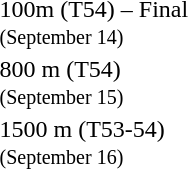<table>
<tr>
<td>100m (T54) – Final <br> <small>(September 14)</small></td>
<td></td>
<td></td>
<td></td>
</tr>
<tr>
<td>800 m (T54) <br> <small>(September 15)</small></td>
<td></td>
<td></td>
<td></td>
</tr>
<tr>
<td>1500 m (T53-54) <br> <small>(September 16)</small></td>
<td></td>
<td></td>
<td></td>
</tr>
</table>
